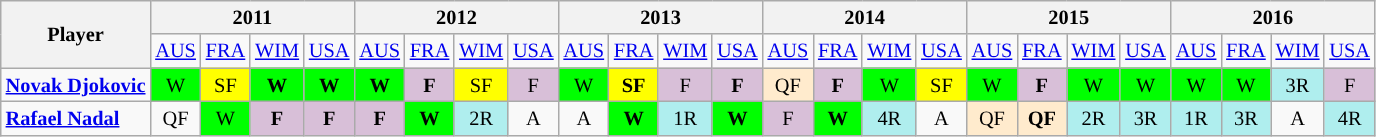<table class="wikitable" style="text-align:center;font-size:85%">
<tr>
<th rowspan="2">Player</th>
<th colspan="4">2011</th>
<th colspan="4">2012</th>
<th colspan="4">2013</th>
<th colspan="4">2014</th>
<th colspan="4">2015</th>
<th colspan="4">2016</th>
</tr>
<tr>
<td><a href='#'>AUS</a></td>
<td><a href='#'>FRA</a></td>
<td><a href='#'>WIM</a></td>
<td><a href='#'>USA</a></td>
<td><a href='#'>AUS</a></td>
<td><a href='#'>FRA</a></td>
<td><a href='#'>WIM</a></td>
<td><a href='#'>USA</a></td>
<td><a href='#'>AUS</a></td>
<td><a href='#'>FRA</a></td>
<td><a href='#'>WIM</a></td>
<td><a href='#'>USA</a></td>
<td><a href='#'>AUS</a></td>
<td><a href='#'>FRA</a></td>
<td><a href='#'>WIM</a></td>
<td><a href='#'>USA</a></td>
<td><a href='#'>AUS</a></td>
<td><a href='#'>FRA</a></td>
<td><a href='#'>WIM</a></td>
<td><a href='#'>USA</a></td>
<td><a href='#'>AUS</a></td>
<td><a href='#'>FRA</a></td>
<td><a href='#'>WIM</a></td>
<td><a href='#'>USA</a></td>
</tr>
<tr>
<td style="text-align:left"> <strong><a href='#'>Novak Djokovic</a></strong></td>
<td style="background:lime">W</td>
<td style="background:yellow">SF</td>
<td style="background:lime"><strong>W</strong></td>
<td style="background:lime"><strong>W</strong></td>
<td style="background:lime"><strong>W</strong></td>
<td style="background:thistle"><strong>F</strong></td>
<td style="background:yellow">SF</td>
<td style="background:thistle">F</td>
<td style="background:lime">W</td>
<td style="background:yellow"><strong>SF</strong></td>
<td style="background:thistle">F</td>
<td style="background:thistle"><strong>F</strong></td>
<td style="background:#ffebcd">QF</td>
<td style="background:thistle"><strong>F</strong></td>
<td style="background:lime">W</td>
<td style="background:yellow">SF</td>
<td style="background:lime">W</td>
<td style="background:thistle"><strong>F</strong></td>
<td style="background:lime">W</td>
<td style="background:lime">W</td>
<td style="background:lime">W</td>
<td style="background:lime">W</td>
<td style="background:#afeeee">3R</td>
<td style="background:thistle">F</td>
</tr>
<tr>
<td style="text-align:left"> <strong><a href='#'>Rafael Nadal</a></strong></td>
<td style="background:ffebcd">QF</td>
<td style="background:lime">W</td>
<td style="background:thistle"><strong>F</strong></td>
<td style="background:thistle"><strong>F</strong></td>
<td style="background:thistle"><strong>F</strong></td>
<td style="background:lime"><strong>W</strong></td>
<td style="background:#afeeee">2R</td>
<td>A</td>
<td>A</td>
<td style="background:lime"><strong>W</strong></td>
<td style="background:#afeeee">1R</td>
<td style="background:lime"><strong>W</strong></td>
<td style="background:thistle">F</td>
<td style="background:lime"><strong>W</strong></td>
<td style="background:#afeeee">4R</td>
<td>A</td>
<td style="background:#ffebcd">QF</td>
<td style="background:#ffebcd"><strong>QF</strong></td>
<td style="background:#afeeee">2R</td>
<td style="background:#afeeee">3R</td>
<td style="background:#afeeee">1R</td>
<td style="background:#afeeee">3R</td>
<td>A</td>
<td style="background:#afeeee">4R</td>
</tr>
</table>
